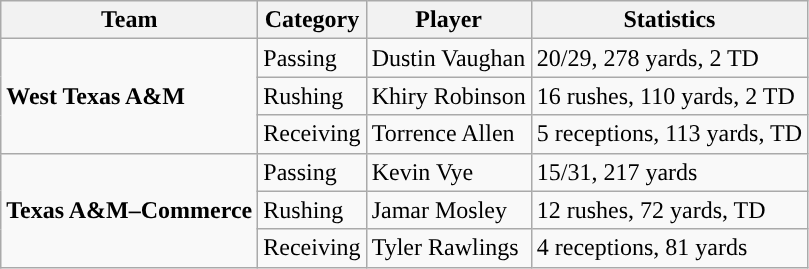<table class="wikitable" style="float: left;">
<tr>
<th>Team</th>
<th>Category</th>
<th>Player</th>
<th>Statistics</th>
</tr>
<tr>
<td rowspan=3><strong>West Texas A&M</strong></td>
<td>Passing</td>
<td>Dustin Vaughan</td>
<td>20/29, 278 yards, 2 TD</td>
</tr>
<tr>
<td>Rushing</td>
<td>Khiry Robinson</td>
<td>16 rushes, 110 yards, 2 TD</td>
</tr>
<tr>
<td>Receiving</td>
<td>Torrence Allen</td>
<td>5 receptions, 113 yards, TD</td>
</tr>
<tr>
<td rowspan=3><strong>Texas A&M–Commerce</strong></td>
<td>Passing</td>
<td>Kevin Vye</td>
<td>15/31, 217 yards</td>
</tr>
<tr>
<td>Rushing</td>
<td>Jamar Mosley</td>
<td>12 rushes, 72 yards, TD</td>
</tr>
<tr>
<td>Receiving</td>
<td>Tyler Rawlings</td>
<td>4 receptions, 81 yards</td>
</tr>
</table>
